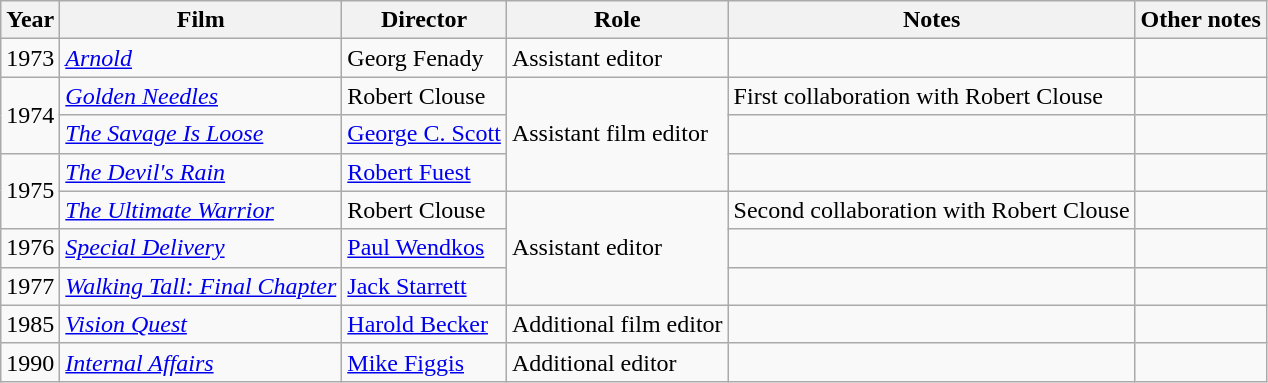<table class="wikitable">
<tr>
<th>Year</th>
<th>Film</th>
<th>Director</th>
<th>Role</th>
<th>Notes</th>
<th>Other notes</th>
</tr>
<tr>
<td>1973</td>
<td><em><a href='#'>Arnold</a></em></td>
<td>Georg Fenady</td>
<td>Assistant editor</td>
<td></td>
<td></td>
</tr>
<tr>
<td rowspan=2>1974</td>
<td><em><a href='#'>Golden Needles</a></em></td>
<td>Robert Clouse</td>
<td rowspan=3>Assistant film editor</td>
<td>First collaboration with Robert Clouse</td>
<td></td>
</tr>
<tr>
<td><em><a href='#'>The Savage Is Loose</a></em></td>
<td><a href='#'>George C. Scott</a></td>
<td></td>
<td></td>
</tr>
<tr>
<td rowspan=2>1975</td>
<td><em><a href='#'>The Devil's Rain</a></em></td>
<td><a href='#'>Robert Fuest</a></td>
<td></td>
<td></td>
</tr>
<tr>
<td><em><a href='#'>The Ultimate Warrior</a></em></td>
<td>Robert Clouse</td>
<td rowspan=3>Assistant editor</td>
<td>Second collaboration with Robert Clouse</td>
<td><small></small></td>
</tr>
<tr>
<td>1976</td>
<td><em><a href='#'>Special Delivery</a></em></td>
<td><a href='#'>Paul Wendkos</a></td>
<td></td>
<td></td>
</tr>
<tr>
<td>1977</td>
<td><em><a href='#'>Walking Tall: Final Chapter</a></em></td>
<td><a href='#'>Jack Starrett</a></td>
<td></td>
<td></td>
</tr>
<tr>
<td>1985</td>
<td><em><a href='#'>Vision Quest</a></em></td>
<td><a href='#'>Harold Becker</a></td>
<td>Additional film editor</td>
<td></td>
<td></td>
</tr>
<tr>
<td>1990</td>
<td><em><a href='#'>Internal Affairs</a></em></td>
<td><a href='#'>Mike Figgis</a></td>
<td>Additional editor</td>
<td></td>
<td></td>
</tr>
</table>
